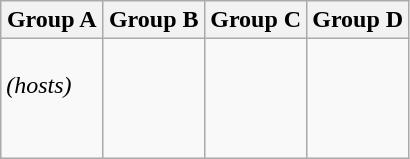<table class="wikitable">
<tr>
<th width=25%>Group A</th>
<th width=25%>Group B</th>
<th width=25%>Group C</th>
<th width=25%>Group D</th>
</tr>
<tr>
<td><br> <em>(hosts)</em> <br>
 <br>
 <br>
</td>
<td><br> <br>
 <br>
 <br>
<del></del></td>
<td><br> <br>
 <br>
 <br>
</td>
<td><br> <br>
 <br>
 <br>
</td>
</tr>
</table>
